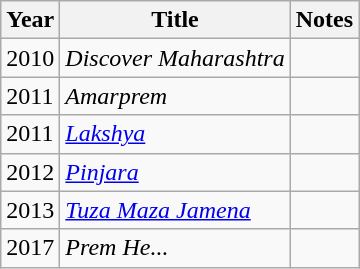<table class="wikitable sortable">
<tr>
<th scope="col">Year</th>
<th scope="col">Title</th>
<th scope="col" class="unsortable">Notes</th>
</tr>
<tr>
<td>2010</td>
<td><em>Discover Maharashtra</em></td>
<td></td>
</tr>
<tr>
<td>2011</td>
<td><em>Amarprem</em></td>
<td></td>
</tr>
<tr>
<td>2011</td>
<td><em><a href='#'>Lakshya</a></em></td>
<td></td>
</tr>
<tr>
<td>2012</td>
<td><em><a href='#'>Pinjara</a></em></td>
<td></td>
</tr>
<tr>
<td>2013</td>
<td><em><a href='#'>Tuza Maza Jamena</a></em></td>
<td></td>
</tr>
<tr>
<td>2017</td>
<td><em>Prem He...</em></td>
<td></td>
</tr>
</table>
